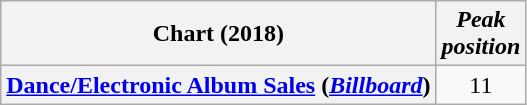<table class="wikitable sortable plainrowheaders" style="text-align:center">
<tr>
<th scope="col">Chart (2018)</th>
<th scope="col"><em>Peak <br> position</em></th>
</tr>
<tr>
<th scope="row"><a href='#'>Dance/Electronic Album Sales</a> (<em><a href='#'>Billboard</a></em>)</th>
<td>11</td>
</tr>
</table>
